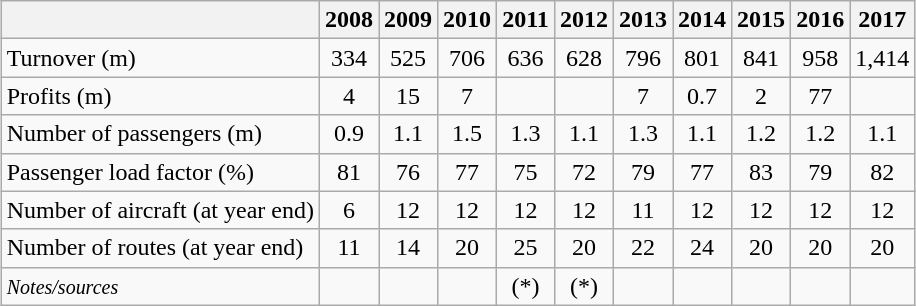<table class="wikitable"  style="margin:1em auto;">
<tr style="text-align:center;">
<th></th>
<th>2008</th>
<th>2009</th>
<th>2010</th>
<th>2011</th>
<th>2012</th>
<th>2013</th>
<th>2014</th>
<th>2015</th>
<th>2016</th>
<th>2017</th>
</tr>
<tr>
<td>Turnover (m)</td>
<td align=center>334</td>
<td align=center>525</td>
<td align=center>706</td>
<td align=center>636</td>
<td align=center>628</td>
<td align=center>796</td>
<td align=center>801</td>
<td align=center>841</td>
<td align=center>958</td>
<td align=center>1,414</td>
</tr>
<tr>
<td>Profits (m)</td>
<td align=center>4</td>
<td align=center>15</td>
<td align=center>7</td>
<td align=center></td>
<td align=center></td>
<td align=center>7</td>
<td align=center>0.7</td>
<td align=center>2</td>
<td align=center>77</td>
<td align=center></td>
</tr>
<tr>
<td>Number of passengers (m)</td>
<td align=center>0.9</td>
<td align=center>1.1</td>
<td align=center>1.5</td>
<td align=center>1.3</td>
<td align=center>1.1</td>
<td align=center>1.3</td>
<td align=center>1.1</td>
<td align=center>1.2</td>
<td align=center>1.2</td>
<td align=center>1.1</td>
</tr>
<tr>
<td>Passenger load factor (%)</td>
<td align=center>81</td>
<td align=center>76</td>
<td align=center>77</td>
<td align=center>75</td>
<td align=center>72</td>
<td align=center>79</td>
<td align=center>77</td>
<td align=center>83</td>
<td align=center>79</td>
<td align=center>82</td>
</tr>
<tr>
<td>Number of aircraft (at year end)</td>
<td align=center>6</td>
<td align=center>12</td>
<td align=center>12</td>
<td align=center>12</td>
<td align=center>12</td>
<td align=center>11</td>
<td align=center>12</td>
<td align=center>12</td>
<td align=center>12</td>
<td align=center>12</td>
</tr>
<tr>
<td>Number of routes (at year end)</td>
<td align=center>11</td>
<td align=center>14</td>
<td align=center>20</td>
<td align=center>25</td>
<td align=center>20</td>
<td align=center>22</td>
<td align=center>24</td>
<td align=center>20</td>
<td align=center>20</td>
<td align=center>20</td>
</tr>
<tr>
<td><small><em>Notes/sources</em></small></td>
<td align=center></td>
<td align=center></td>
<td align=center></td>
<td align=center>(*)</td>
<td align=center>(*)</td>
<td align=center></td>
<td align=center></td>
<td align=center></td>
<td align=center></td>
<td align=center></td>
</tr>
</table>
